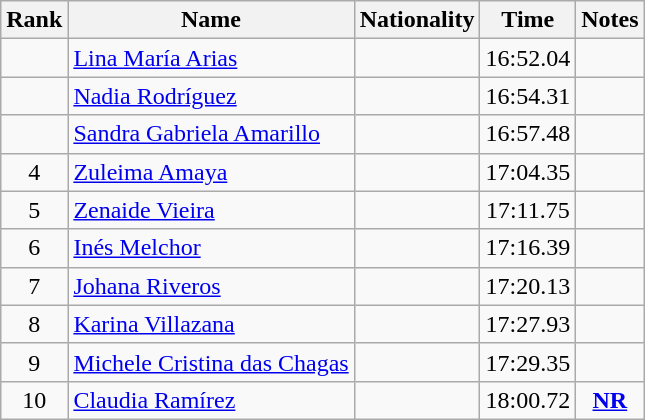<table class="wikitable sortable" style="text-align:center">
<tr>
<th>Rank</th>
<th>Name</th>
<th>Nationality</th>
<th>Time</th>
<th>Notes</th>
</tr>
<tr>
<td align=center></td>
<td align=left><a href='#'>Lina María Arias</a></td>
<td align=left></td>
<td>16:52.04</td>
<td></td>
</tr>
<tr>
<td align=center></td>
<td align=left><a href='#'>Nadia Rodríguez</a></td>
<td align=left></td>
<td>16:54.31</td>
<td></td>
</tr>
<tr>
<td align=center></td>
<td align=left><a href='#'>Sandra Gabriela Amarillo</a></td>
<td align=left></td>
<td>16:57.48</td>
<td></td>
</tr>
<tr>
<td align=center>4</td>
<td align=left><a href='#'>Zuleima Amaya</a></td>
<td align=left></td>
<td>17:04.35</td>
<td></td>
</tr>
<tr>
<td align=center>5</td>
<td align=left><a href='#'>Zenaide Vieira</a></td>
<td align=left></td>
<td>17:11.75</td>
<td></td>
</tr>
<tr>
<td align=center>6</td>
<td align=left><a href='#'>Inés Melchor</a></td>
<td align=left></td>
<td>17:16.39</td>
<td></td>
</tr>
<tr>
<td align=center>7</td>
<td align=left><a href='#'>Johana Riveros</a></td>
<td align=left></td>
<td>17:20.13</td>
<td></td>
</tr>
<tr>
<td align=center>8</td>
<td align=left><a href='#'>Karina Villazana</a></td>
<td align=left></td>
<td>17:27.93</td>
<td></td>
</tr>
<tr>
<td align=center>9</td>
<td align=left><a href='#'>Michele Cristina das Chagas</a></td>
<td align=left></td>
<td>17:29.35</td>
<td></td>
</tr>
<tr>
<td align=center>10</td>
<td align=left><a href='#'>Claudia Ramírez</a></td>
<td align=left></td>
<td>18:00.72</td>
<td><strong><a href='#'>NR</a></strong></td>
</tr>
</table>
